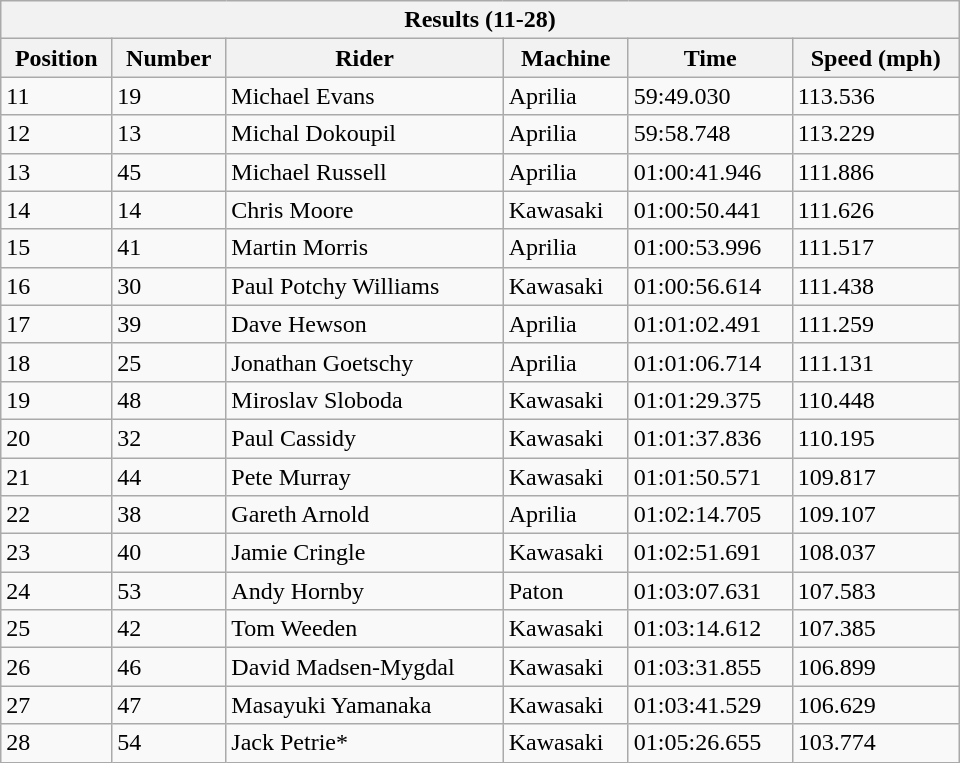<table class="collapsible collapsed wikitable"style="width:40em;margin-top:-1px;">
<tr>
<th scope="col" colspan="6">Results (11-28)</th>
</tr>
<tr>
<th scope="col">Position</th>
<th scope="col">Number</th>
<th scope="col">Rider</th>
<th scope="col">Machine</th>
<th scope="col">Time</th>
<th scope="col">Speed (mph)</th>
</tr>
<tr>
<td>11</td>
<td>19</td>
<td>Michael Evans</td>
<td>Aprilia</td>
<td>59:49.030</td>
<td>113.536</td>
</tr>
<tr>
<td>12</td>
<td>13</td>
<td>Michal Dokoupil</td>
<td>Aprilia</td>
<td>59:58.748</td>
<td>113.229</td>
</tr>
<tr>
<td>13</td>
<td>45</td>
<td>Michael Russell</td>
<td>Aprilia</td>
<td>01:00:41.946</td>
<td>111.886</td>
</tr>
<tr>
<td>14</td>
<td>14</td>
<td>Chris Moore</td>
<td>Kawasaki</td>
<td>01:00:50.441</td>
<td>111.626</td>
</tr>
<tr>
<td>15</td>
<td>41</td>
<td>Martin Morris</td>
<td>Aprilia</td>
<td>01:00:53.996</td>
<td>111.517</td>
</tr>
<tr>
<td>16</td>
<td>30</td>
<td>Paul Potchy Williams</td>
<td>Kawasaki</td>
<td>01:00:56.614</td>
<td>111.438</td>
</tr>
<tr>
<td>17</td>
<td>39</td>
<td>Dave Hewson</td>
<td>Aprilia</td>
<td>01:01:02.491</td>
<td>111.259</td>
</tr>
<tr>
<td>18</td>
<td>25</td>
<td>Jonathan Goetschy</td>
<td>Aprilia</td>
<td>01:01:06.714</td>
<td>111.131</td>
</tr>
<tr>
<td>19</td>
<td>48</td>
<td>Miroslav Sloboda</td>
<td>Kawasaki</td>
<td>01:01:29.375</td>
<td>110.448</td>
</tr>
<tr>
<td>20</td>
<td>32</td>
<td>Paul Cassidy</td>
<td>Kawasaki</td>
<td>01:01:37.836</td>
<td>110.195</td>
</tr>
<tr>
<td>21</td>
<td>44</td>
<td>Pete Murray</td>
<td>Kawasaki</td>
<td>01:01:50.571</td>
<td>109.817</td>
</tr>
<tr>
<td>22</td>
<td>38</td>
<td>Gareth Arnold</td>
<td>Aprilia</td>
<td>01:02:14.705</td>
<td>109.107</td>
</tr>
<tr>
<td>23</td>
<td>40</td>
<td>Jamie Cringle</td>
<td>Kawasaki</td>
<td>01:02:51.691</td>
<td>108.037</td>
</tr>
<tr>
<td>24</td>
<td>53</td>
<td>Andy Hornby</td>
<td>Paton</td>
<td>01:03:07.631</td>
<td>107.583</td>
</tr>
<tr>
<td>25</td>
<td>42</td>
<td>Tom Weeden</td>
<td>Kawasaki</td>
<td>01:03:14.612</td>
<td>107.385</td>
</tr>
<tr>
<td>26</td>
<td>46</td>
<td>David Madsen-Mygdal</td>
<td>Kawasaki</td>
<td>01:03:31.855</td>
<td>106.899</td>
</tr>
<tr>
<td>27</td>
<td>47</td>
<td>Masayuki Yamanaka</td>
<td>Kawasaki</td>
<td>01:03:41.529</td>
<td>106.629</td>
</tr>
<tr>
<td>28</td>
<td>54</td>
<td>Jack Petrie*</td>
<td>Kawasaki</td>
<td>01:05:26.655</td>
<td>103.774</td>
</tr>
</table>
